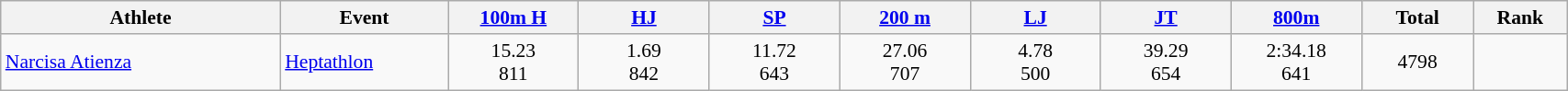<table class="wikitable" width="90%" style="text-align:center; font-size:90%">
<tr>
<th width="15%">Athlete</th>
<th width="9%">Event</th>
<th width="7%"><a href='#'>100m H</a></th>
<th width="7%"><a href='#'>HJ</a></th>
<th width="7%"><a href='#'>SP</a></th>
<th width="7%"><a href='#'>200 m</a></th>
<th width="7%"><a href='#'>LJ</a></th>
<th width="7%"><a href='#'>JT</a></th>
<th width="7%"><a href='#'>800m</a></th>
<th width="6%">Total</th>
<th width="5%">Rank</th>
</tr>
<tr>
<td style="text-align:left;"><a href='#'>Narcisa Atienza</a></td>
<td style="text-align:left;"><a href='#'>Heptathlon</a></td>
<td>15.23 <br>811</td>
<td>1.69 <br>842</td>
<td>11.72 <br>643</td>
<td>27.06 <br>707</td>
<td>4.78 <br>500</td>
<td>39.29<br>654</td>
<td>2:34.18 <br>641</td>
<td>4798</td>
<td></td>
</tr>
</table>
